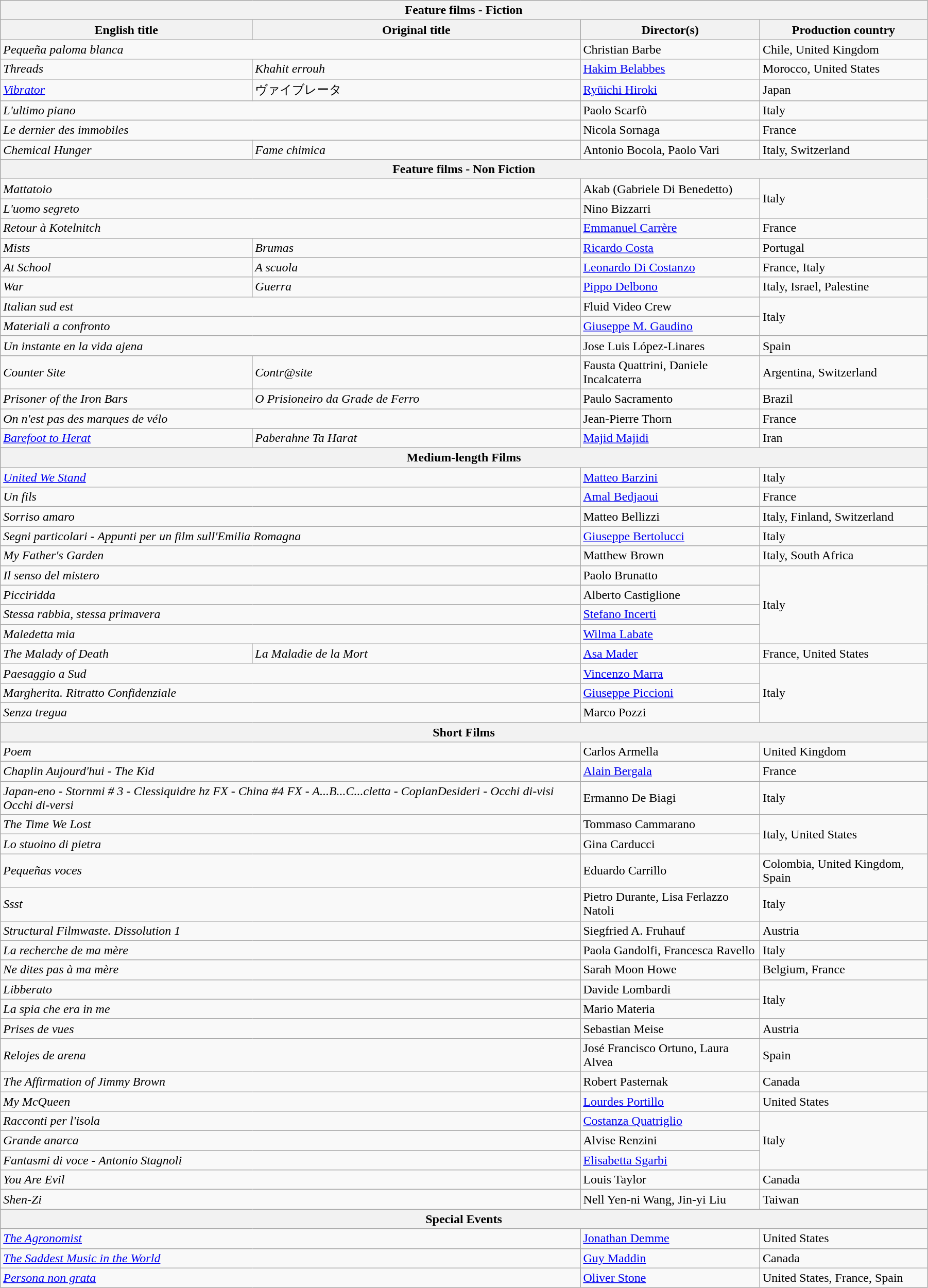<table class="wikitable" style="width:95%; margin-bottom:0px">
<tr>
<th colspan=4>Feature films - Fiction</th>
</tr>
<tr>
<th>English title</th>
<th>Original title</th>
<th>Director(s)</th>
<th>Production country</th>
</tr>
<tr>
<td colspan=2><em>Pequeña paloma blanca</em></td>
<td data-sort-value="Barbe">Christian Barbe</td>
<td>Chile, United Kingdom</td>
</tr>
<tr>
<td><em>Threads</em></td>
<td><em>Khahit errouh</em></td>
<td data-sort-value="Belabbes"><a href='#'>Hakim Belabbes</a></td>
<td>Morocco, United States</td>
</tr>
<tr>
<td><em><a href='#'>Vibrator</a></em></td>
<td>ヴァイブレータ</td>
<td data-sort-value="Hiroki"><a href='#'>Ryūichi Hiroki</a></td>
<td>Japan</td>
</tr>
<tr>
<td colspan=2><em>L'ultimo piano</em></td>
<td data-sort-value="Scarfò">Paolo Scarfò</td>
<td>Italy</td>
</tr>
<tr>
<td colspan=2><em>Le dernier des immobiles</em></td>
<td data-sort-value="Sornaga">Nicola Sornaga</td>
<td>France</td>
</tr>
<tr>
<td><em>Chemical Hunger</em></td>
<td><em>Fame chimica</em></td>
<td data-sort-value="Bocola">Antonio Bocola, Paolo Vari</td>
<td>Italy, Switzerland</td>
</tr>
<tr>
<th colspan="4">Feature films - Non Fiction</th>
</tr>
<tr>
<td colspan="2"><em>Mattatoio</em></td>
<td>Akab (Gabriele Di Benedetto)</td>
<td rowspan="2">Italy</td>
</tr>
<tr>
<td colspan="2"><em>L'uomo segreto</em></td>
<td>Nino Bizzarri</td>
</tr>
<tr>
<td colspan="2"><em>Retour à Kotelnitch</em></td>
<td><a href='#'>Emmanuel Carrère</a></td>
<td>France</td>
</tr>
<tr>
<td><em>Mists</em></td>
<td><em>Brumas</em></td>
<td><a href='#'>Ricardo Costa</a></td>
<td>Portugal</td>
</tr>
<tr>
<td><em>At School</em></td>
<td><em>A scuola</em></td>
<td><a href='#'>Leonardo Di Costanzo</a></td>
<td>France, Italy</td>
</tr>
<tr>
<td><em>War</em></td>
<td><em>Guerra</em></td>
<td><a href='#'>Pippo Delbono</a></td>
<td>Italy, Israel, Palestine</td>
</tr>
<tr>
<td colspan="2"><em>Italian sud est</em></td>
<td>Fluid Video Crew</td>
<td rowspan="2">Italy</td>
</tr>
<tr>
<td colspan="2"><em>Materiali a confronto</em></td>
<td><a href='#'>Giuseppe M. Gaudino</a></td>
</tr>
<tr>
<td colspan="2"><em>Un instante en la vida ajena</em></td>
<td>Jose Luis López-Linares</td>
<td>Spain</td>
</tr>
<tr>
<td><em>Counter Site</em></td>
<td><em>Contr@site</em></td>
<td>Fausta Quattrini, Daniele Incalcaterra</td>
<td>Argentina, Switzerland</td>
</tr>
<tr>
<td><em>Prisoner of the Iron Bars</em></td>
<td><em>O Prisioneiro da Grade de Ferro</em></td>
<td>Paulo Sacramento</td>
<td>Brazil</td>
</tr>
<tr>
<td colspan="2"><em>On n'est pas des marques de vélo</em></td>
<td>Jean-Pierre Thorn</td>
<td>France</td>
</tr>
<tr>
<td><em><a href='#'>Barefoot to Herat</a></em></td>
<td><em>Paberahne Ta Harat</em></td>
<td><a href='#'>Majid Majidi</a></td>
<td>Iran</td>
</tr>
<tr>
<th colspan="4">Medium-length Films</th>
</tr>
<tr>
<td colspan="2"><em><a href='#'>United We Stand</a></em></td>
<td><a href='#'>Matteo Barzini</a></td>
<td>Italy</td>
</tr>
<tr>
<td colspan="2"><em>Un fils</em></td>
<td><a href='#'>Amal Bedjaoui</a></td>
<td>France</td>
</tr>
<tr>
<td colspan="2"><em>Sorriso amaro</em></td>
<td>Matteo Bellizzi</td>
<td>Italy, Finland, Switzerland</td>
</tr>
<tr>
<td colspan="2"><em>Segni particolari - Appunti per un film sull'Emilia Romagna</em></td>
<td><a href='#'>Giuseppe Bertolucci</a></td>
<td>Italy</td>
</tr>
<tr>
<td colspan="2"><em>My Father's Garden</em></td>
<td>Matthew Brown</td>
<td>Italy, South Africa</td>
</tr>
<tr>
<td colspan="2"><em>Il senso del mistero</em></td>
<td>Paolo Brunatto</td>
<td rowspan="4">Italy</td>
</tr>
<tr>
<td colspan="2"><em>Picciridda</em></td>
<td>Alberto Castiglione</td>
</tr>
<tr>
<td colspan="2"><em>Stessa rabbia, stessa primavera</em></td>
<td><a href='#'>Stefano Incerti</a></td>
</tr>
<tr>
<td colspan="2"><em>Maledetta mia</em></td>
<td><a href='#'>Wilma Labate</a></td>
</tr>
<tr>
<td><em>The Malady of Death</em></td>
<td><em>La Maladie de la Mort</em></td>
<td><a href='#'>Asa Mader</a></td>
<td>France, United States</td>
</tr>
<tr>
<td colspan="2"><em>Paesaggio a Sud</em></td>
<td><a href='#'>Vincenzo Marra</a></td>
<td rowspan="3">Italy</td>
</tr>
<tr>
<td colspan="2"><em>Margherita. Ritratto Confidenziale</em></td>
<td><a href='#'>Giuseppe Piccioni</a></td>
</tr>
<tr>
<td colspan="2"><em>Senza tregua</em></td>
<td>Marco Pozzi</td>
</tr>
<tr>
<th colspan="4">Short Films</th>
</tr>
<tr>
<td colspan="2"><em>Poem</em></td>
<td>Carlos Armella</td>
<td>United Kingdom</td>
</tr>
<tr>
<td colspan="2"><em>Chaplin Aujourd'hui - The Kid</em></td>
<td><a href='#'>Alain Bergala</a></td>
<td>France</td>
</tr>
<tr>
<td colspan="2"><em>Japan-eno - Stornmi # 3 - Clessiquidre hz FX - China #4 FX - A...B...C...cletta - CoplanDesideri - Occhi di-visi Occhi di-versi</em></td>
<td>Ermanno De Biagi</td>
<td>Italy</td>
</tr>
<tr>
<td colspan="2"><em>The Time We Lost</em></td>
<td>Tommaso Cammarano</td>
<td rowspan="2">Italy, United States</td>
</tr>
<tr>
<td colspan="2"><em>Lo stuoino di pietra</em></td>
<td>Gina Carducci</td>
</tr>
<tr>
<td colspan="2"><em>Pequeñas voces</em></td>
<td>Eduardo Carrillo</td>
<td>Colombia, United Kingdom, Spain</td>
</tr>
<tr>
<td colspan="2"><em>Ssst</em></td>
<td>Pietro Durante, Lisa Ferlazzo Natoli</td>
<td>Italy</td>
</tr>
<tr>
<td colspan="2"><em>Structural Filmwaste. Dissolution 1</em></td>
<td>Siegfried A. Fruhauf</td>
<td>Austria</td>
</tr>
<tr>
<td colspan="2"><em>La recherche de ma mère</em></td>
<td>Paola Gandolfi, Francesca Ravello</td>
<td>Italy</td>
</tr>
<tr>
<td colspan="2"><em>Ne dites pas à ma mère</em></td>
<td>Sarah Moon Howe</td>
<td>Belgium, France</td>
</tr>
<tr>
<td colspan="2"><em>Libberato</em></td>
<td>Davide Lombardi</td>
<td rowspan="2">Italy</td>
</tr>
<tr>
<td colspan="2"><em>La spia che era in me</em></td>
<td>Mario Materia</td>
</tr>
<tr>
<td colspan="2"><em>Prises de vues</em></td>
<td>Sebastian Meise</td>
<td>Austria</td>
</tr>
<tr>
<td colspan="2"><em>Relojes de arena</em></td>
<td>José Francisco Ortuno, Laura Alvea</td>
<td>Spain</td>
</tr>
<tr>
<td colspan="2"><em>The Affirmation of Jimmy Brown</em></td>
<td>Robert Pasternak</td>
<td>Canada</td>
</tr>
<tr>
<td colspan="2"><em>My McQueen</em></td>
<td><a href='#'>Lourdes Portillo</a></td>
<td>United States</td>
</tr>
<tr>
<td colspan="2"><em>Racconti per l'isola</em></td>
<td><a href='#'>Costanza Quatriglio</a></td>
<td rowspan="3">Italy</td>
</tr>
<tr>
<td colspan="2"><em>Grande anarca</em></td>
<td>Alvise Renzini</td>
</tr>
<tr>
<td colspan="2"><em>Fantasmi di voce - Antonio Stagnoli</em></td>
<td><a href='#'>Elisabetta Sgarbi</a></td>
</tr>
<tr>
<td colspan="2"><em>You Are Evil</em></td>
<td>Louis Taylor</td>
<td>Canada</td>
</tr>
<tr>
<td colspan="2"><em>Shen-Zi</em></td>
<td>Nell Yen-ni Wang, Jin-yi Liu</td>
<td>Taiwan</td>
</tr>
<tr>
<th colspan="4">Special Events</th>
</tr>
<tr>
<td colspan="2"><em><a href='#'>The Agronomist</a></em></td>
<td><a href='#'>Jonathan Demme</a></td>
<td>United States</td>
</tr>
<tr>
<td colspan="2"><em><a href='#'>The Saddest Music in the World</a></em></td>
<td><a href='#'>Guy Maddin</a></td>
<td>Canada</td>
</tr>
<tr>
<td colspan="2"><em><a href='#'>Persona non grata</a></em></td>
<td><a href='#'>Oliver Stone</a></td>
<td>United States, France, Spain</td>
</tr>
</table>
